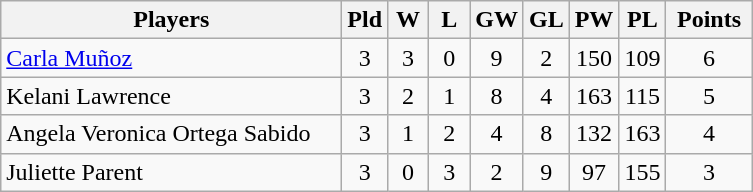<table class=wikitable style="text-align:center">
<tr>
<th width=220>Players</th>
<th width=20>Pld</th>
<th width=20>W</th>
<th width=20>L</th>
<th width=20>GW</th>
<th width=20>GL</th>
<th width=20>PW</th>
<th width=20>PL</th>
<th width=50>Points</th>
</tr>
<tr>
<td align=left> <a href='#'>Carla Muñoz</a></td>
<td>3</td>
<td>3</td>
<td>0</td>
<td>9</td>
<td>2</td>
<td>150</td>
<td>109</td>
<td>6</td>
</tr>
<tr>
<td align=left> Kelani Lawrence</td>
<td>3</td>
<td>2</td>
<td>1</td>
<td>8</td>
<td>4</td>
<td>163</td>
<td>115</td>
<td>5</td>
</tr>
<tr>
<td align=left> Angela Veronica Ortega Sabido</td>
<td>3</td>
<td>1</td>
<td>2</td>
<td>4</td>
<td>8</td>
<td>132</td>
<td>163</td>
<td>4</td>
</tr>
<tr>
<td align=left> Juliette Parent</td>
<td>3</td>
<td>0</td>
<td>3</td>
<td>2</td>
<td>9</td>
<td>97</td>
<td>155</td>
<td>3</td>
</tr>
</table>
